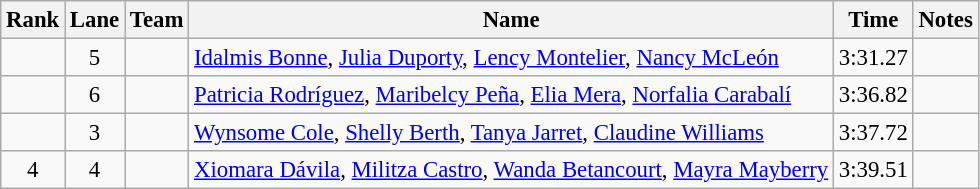<table class="wikitable sortable" style="text-align:center;font-size:95%">
<tr>
<th>Rank</th>
<th>Lane</th>
<th>Team</th>
<th>Name</th>
<th>Time</th>
<th>Notes</th>
</tr>
<tr>
<td></td>
<td>5</td>
<td align=left></td>
<td align=left><a href='#'>Idalmis Bonne</a>, <a href='#'>Julia Duporty</a>, <a href='#'>Lency Montelier</a>, <a href='#'>Nancy McLeón</a></td>
<td>3:31.27</td>
<td></td>
</tr>
<tr>
<td></td>
<td>6</td>
<td align=left></td>
<td align=left><a href='#'>Patricia Rodríguez</a>, <a href='#'>Maribelcy Peña</a>, <a href='#'>Elia Mera</a>, <a href='#'>Norfalia Carabalí</a></td>
<td>3:36.82</td>
<td></td>
</tr>
<tr>
<td></td>
<td>3</td>
<td align=left></td>
<td align=left><a href='#'>Wynsome Cole</a>, <a href='#'>Shelly Berth</a>, <a href='#'>Tanya Jarret</a>, <a href='#'>Claudine Williams</a></td>
<td>3:37.72</td>
<td></td>
</tr>
<tr>
<td>4</td>
<td>4</td>
<td align=left></td>
<td align=left><a href='#'>Xiomara Dávila</a>, <a href='#'>Militza Castro</a>, <a href='#'>Wanda Betancourt</a>, <a href='#'>Mayra Mayberry</a></td>
<td>3:39.51</td>
<td></td>
</tr>
</table>
